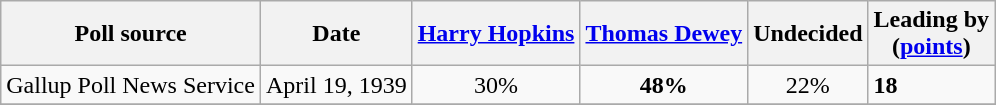<table class="wikitable sortable collapsible collapsed">
<tr>
<th>Poll source</th>
<th>Date</th>
<th><a href='#'>Harry Hopkins</a><br><small></small></th>
<th><a href='#'>Thomas Dewey</a><br><small></small></th>
<th>Undecided</th>
<th>Leading by<br>(<a href='#'>points</a>)</th>
</tr>
<tr>
<td>Gallup Poll News Service</td>
<td>April 19, 1939</td>
<td align="center">30%</td>
<td align="center" ><strong>48%</strong></td>
<td align="center">22%</td>
<td><strong>18</strong></td>
</tr>
<tr>
</tr>
</table>
